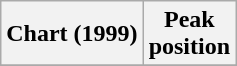<table class="wikitable plainrowheaders" style="text-align:center">
<tr>
<th>Chart (1999)</th>
<th>Peak<br>position</th>
</tr>
<tr>
</tr>
</table>
